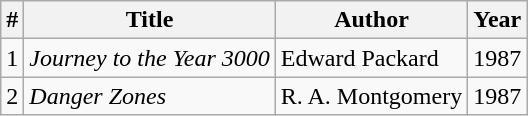<table class="wikitable sortable">
<tr>
<th>#</th>
<th>Title</th>
<th>Author</th>
<th>Year</th>
</tr>
<tr>
<td>1</td>
<td><em>Journey to the Year 3000</em></td>
<td>Edward Packard</td>
<td>1987</td>
</tr>
<tr>
<td>2</td>
<td><em>Danger Zones</em></td>
<td>R. A. Montgomery</td>
<td>1987</td>
</tr>
</table>
